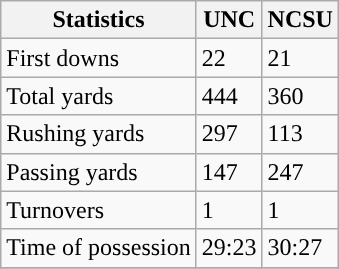<table class="wikitable">
<tr>
<th>Statistics</th>
<th>UNC</th>
<th>NCSU</th>
</tr>
<tr>
<td>First downs</td>
<td>22</td>
<td>21</td>
</tr>
<tr>
<td>Total yards</td>
<td>444</td>
<td>360</td>
</tr>
<tr>
<td>Rushing yards</td>
<td>297</td>
<td>113</td>
</tr>
<tr>
<td>Passing yards</td>
<td>147</td>
<td>247</td>
</tr>
<tr>
<td>Turnovers</td>
<td>1</td>
<td>1</td>
</tr>
<tr>
<td>Time of possession</td>
<td>29:23</td>
<td>30:27</td>
</tr>
<tr>
</tr>
</table>
